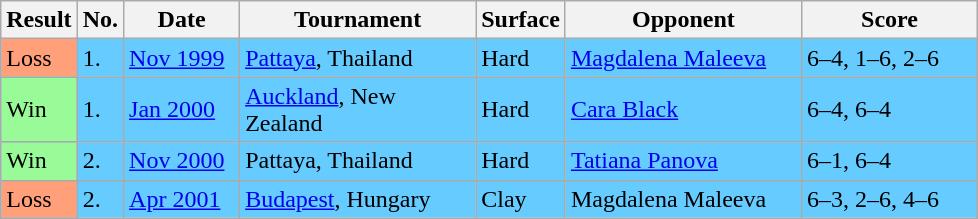<table class="sortable wikitable">
<tr>
<th>Result</th>
<th style="width:20px">No.</th>
<th style="width:70px">Date</th>
<th style="width:150px">Tournament</th>
<th style="width:50px">Surface</th>
<th style="width:150px">Opponent</th>
<th style="width:110px" class="unsortable">Score</th>
</tr>
<tr bgcolor=#66CCFF>
<td style="background:#ffa07a;">Loss</td>
<td>1.</td>
<td><a href='#'>Nov 1999</a></td>
<td><a href='#'>Pattaya</a>, Thailand</td>
<td>Hard</td>
<td> <a href='#'>Magdalena Maleeva</a></td>
<td>6–4, 1–6, 2–6</td>
</tr>
<tr bgcolor=#66CCFF>
<td style="background:#98fb98;">Win</td>
<td>1.</td>
<td><a href='#'>Jan 2000</a></td>
<td><a href='#'>Auckland</a>, New Zealand</td>
<td>Hard</td>
<td> <a href='#'>Cara Black</a></td>
<td>6–4, 6–4</td>
</tr>
<tr bgcolor=#66CCFF>
<td style="background:#98fb98;">Win</td>
<td>2.</td>
<td><a href='#'>Nov 2000</a></td>
<td>Pattaya, Thailand</td>
<td>Hard</td>
<td> <a href='#'>Tatiana Panova</a></td>
<td>6–1, 6–4</td>
</tr>
<tr bgcolor=#66CCFF>
<td style="background:#ffa07a;">Loss</td>
<td>2.</td>
<td><a href='#'>Apr 2001</a></td>
<td><a href='#'>Budapest</a>, Hungary</td>
<td>Clay</td>
<td> Magdalena Maleeva</td>
<td>6–3, 2–6, 4–6</td>
</tr>
</table>
